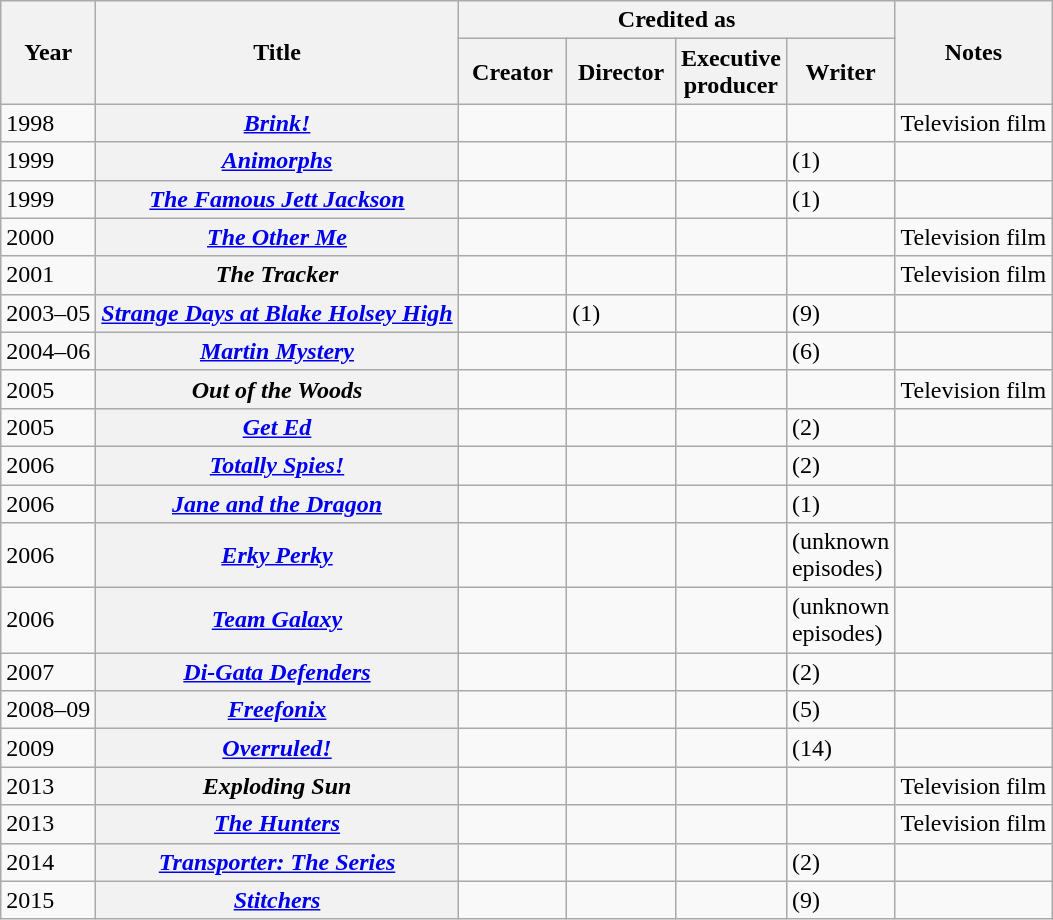<table class="wikitable sortable plainrowheaders">
<tr>
<th rowspan=2>Year</th>
<th rowspan=2>Title</th>
<th colspan=4>Credited as</th>
<th rowspan=2 class="unsortable">Notes</th>
</tr>
<tr>
<th width=65>Creator</th>
<th width=65>Director</th>
<th width=65>Executive<br>producer</th>
<th width=65>Writer</th>
</tr>
<tr>
<td>1998</td>
<th scope="row"><em><a href='#'>Brink!</a></em></th>
<td></td>
<td></td>
<td></td>
<td></td>
<td>Television film</td>
</tr>
<tr>
<td>1999</td>
<th scope="row"><em><a href='#'>Animorphs</a></em></th>
<td></td>
<td></td>
<td></td>
<td> (1)</td>
<td></td>
</tr>
<tr>
<td>1999</td>
<th scope="row"><em><a href='#'>The Famous Jett Jackson</a></em></th>
<td></td>
<td></td>
<td></td>
<td> (1)</td>
<td></td>
</tr>
<tr>
<td>2000</td>
<th scope="row"><em><a href='#'>The Other Me</a></em></th>
<td></td>
<td></td>
<td></td>
<td></td>
<td>Television film</td>
</tr>
<tr>
<td>2001</td>
<th scope="row"><em>The Tracker</em></th>
<td></td>
<td></td>
<td></td>
<td></td>
<td>Television film</td>
</tr>
<tr>
<td>2003–05</td>
<th scope="row"><em><a href='#'>Strange Days at Blake Holsey High</a></em></th>
<td></td>
<td> (1)</td>
<td></td>
<td> (9)</td>
<td></td>
</tr>
<tr>
<td>2004–06</td>
<th scope="row"><em><a href='#'>Martin Mystery</a></em></th>
<td></td>
<td></td>
<td></td>
<td> (6)</td>
<td></td>
</tr>
<tr>
<td>2005</td>
<th scope="row"><em>Out of the Woods</em></th>
<td></td>
<td></td>
<td></td>
<td></td>
<td>Television film</td>
</tr>
<tr>
<td>2005</td>
<th scope="row"><em><a href='#'>Get Ed</a></em></th>
<td></td>
<td></td>
<td></td>
<td> (2)</td>
<td></td>
</tr>
<tr>
<td>2006</td>
<th scope="row"><em><a href='#'>Totally Spies!</a></em></th>
<td></td>
<td></td>
<td></td>
<td> (2)</td>
<td></td>
</tr>
<tr>
<td>2006</td>
<th scope="row"><em><a href='#'>Jane and the Dragon</a></em></th>
<td></td>
<td></td>
<td></td>
<td> (1)</td>
<td></td>
</tr>
<tr>
<td>2006</td>
<th scope="row"><em><a href='#'>Erky Perky</a></em></th>
<td></td>
<td></td>
<td></td>
<td> (unknown episodes)</td>
<td></td>
</tr>
<tr>
<td>2006</td>
<th scope="row"><em><a href='#'>Team Galaxy</a></em></th>
<td></td>
<td></td>
<td></td>
<td> (unknown episodes)</td>
<td></td>
</tr>
<tr>
<td>2007</td>
<th scope="row"><em><a href='#'>Di-Gata Defenders</a></em></th>
<td></td>
<td></td>
<td></td>
<td> (2)</td>
<td></td>
</tr>
<tr>
<td>2008–09</td>
<th scope="row"><em><a href='#'>Freefonix</a></em></th>
<td></td>
<td></td>
<td></td>
<td> (5)</td>
<td></td>
</tr>
<tr>
<td>2009</td>
<th scope="row"><em><a href='#'>Overruled!</a></em></th>
<td></td>
<td></td>
<td></td>
<td> (14)</td>
<td></td>
</tr>
<tr>
<td>2013</td>
<th scope="row"><em>Exploding Sun</em></th>
<td></td>
<td></td>
<td></td>
<td></td>
<td>Television film</td>
</tr>
<tr>
<td>2013</td>
<th scope="row"><em><a href='#'>The Hunters</a></em></th>
<td></td>
<td></td>
<td></td>
<td></td>
<td>Television film</td>
</tr>
<tr>
<td>2014</td>
<th scope="row"><em><a href='#'>Transporter: The Series</a></em></th>
<td></td>
<td></td>
<td></td>
<td> (2)</td>
<td></td>
</tr>
<tr>
<td>2015</td>
<th scope="row"><em><a href='#'>Stitchers</a></em></th>
<td></td>
<td></td>
<td></td>
<td> (9)</td>
<td></td>
</tr>
</table>
